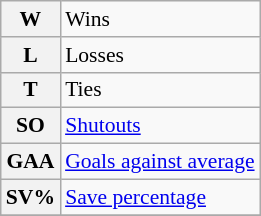<table class="wikitable" style="font-size:90%;">
<tr>
<th>W</th>
<td>Wins</td>
</tr>
<tr>
<th>L</th>
<td>Losses</td>
</tr>
<tr>
<th>T</th>
<td>Ties</td>
</tr>
<tr>
<th>SO</th>
<td><a href='#'>Shutouts</a></td>
</tr>
<tr>
<th>GAA</th>
<td><a href='#'>Goals against average</a></td>
</tr>
<tr>
<th>SV%</th>
<td><a href='#'>Save percentage</a></td>
</tr>
<tr>
</tr>
</table>
